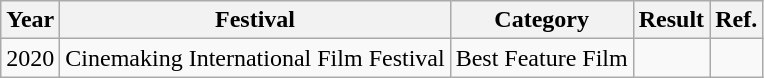<table class="wikitable sortable">
<tr>
<th>Year</th>
<th>Festival</th>
<th>Category</th>
<th>Result</th>
<th class="unsortable">Ref.</th>
</tr>
<tr>
<td>2020</td>
<td>Cinemaking International Film Festival</td>
<td>Best Feature Film</td>
<td></td>
<td></td>
</tr>
</table>
